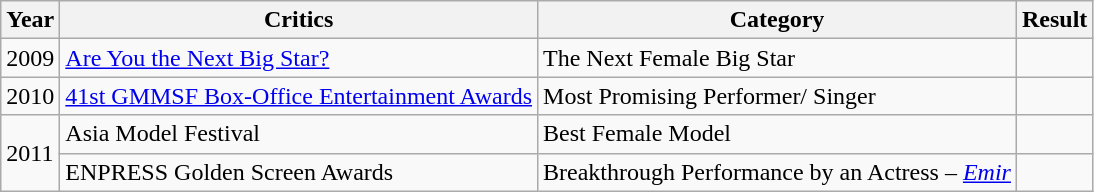<table class="wikitable">
<tr>
<th>Year</th>
<th>Critics</th>
<th>Category</th>
<th>Result</th>
</tr>
<tr>
<td>2009</td>
<td><a href='#'>Are You the Next Big Star?</a></td>
<td>The Next Female Big Star</td>
<td></td>
</tr>
<tr>
<td>2010</td>
<td><a href='#'>41st GMMSF Box-Office Entertainment Awards</a></td>
<td>Most Promising Performer/ Singer</td>
<td></td>
</tr>
<tr>
<td rowspan=2>2011</td>
<td>Asia Model Festival</td>
<td>Best Female Model</td>
<td></td>
</tr>
<tr>
<td>ENPRESS Golden Screen Awards</td>
<td>Breakthrough Performance by an Actress – <em><a href='#'>Emir</a></em></td>
<td></td>
</tr>
</table>
